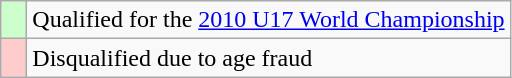<table class="wikitable">
<tr>
<td width=10px bgcolor="#ccffcc"></td>
<td>Qualified for the <a href='#'>2010 U17 World Championship</a></td>
</tr>
<tr>
<td width=10px bgcolor="#ffcccc"></td>
<td>Disqualified due to age fraud</td>
</tr>
</table>
